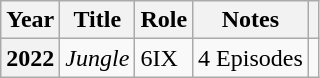<table class="wikitable sortable plainrowheaders">
<tr>
<th scope="col">Year</th>
<th scope="col">Title</th>
<th scope="col">Role</th>
<th scope="col" class="unsortable">Notes</th>
<th scope="col" class="unsortable"></th>
</tr>
<tr>
<th scope="row">2022</th>
<td><em>Jungle</em></td>
<td>6IX</td>
<td>4 Episodes</td>
<td></td>
</tr>
</table>
